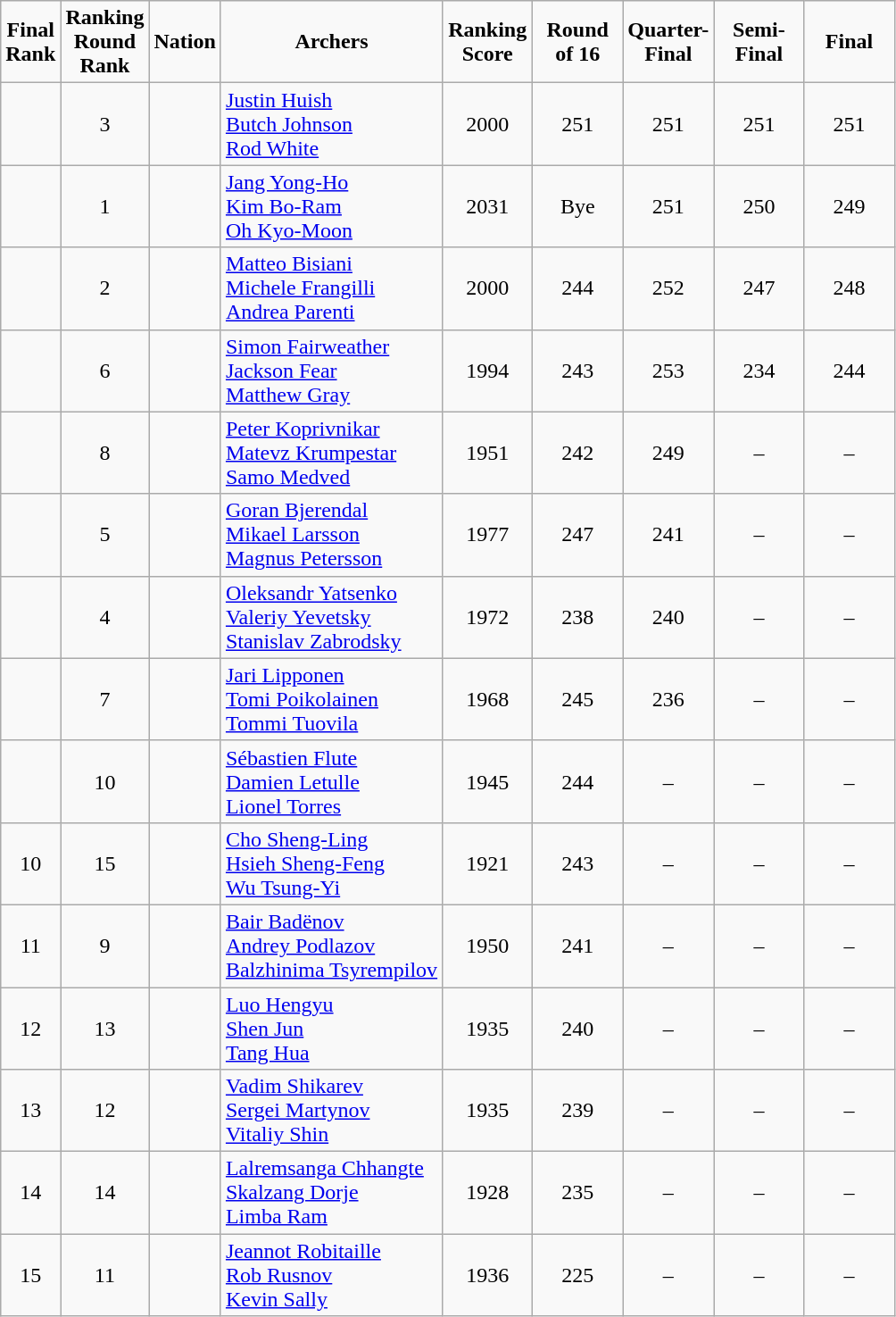<table class=wikitable style="text-align:center">
<tr>
<td><strong>Final <br> Rank</strong></td>
<td><strong>Ranking <br> Round <br> Rank</strong></td>
<td><strong>Nation</strong></td>
<td><strong>Archers</strong></td>
<td width=60><strong>Ranking <br> Score</strong></td>
<td width=60><strong>Round<br>of 16</strong></td>
<td width=60><strong>Quarter-<br>Final</strong></td>
<td width=60><strong>Semi-<br>Final</strong></td>
<td width=60><strong>Final</strong></td>
</tr>
<tr>
<td></td>
<td>3</td>
<td align=left></td>
<td align=left><a href='#'>Justin Huish</a> <br> <a href='#'>Butch Johnson</a> <br> <a href='#'>Rod White</a></td>
<td>2000</td>
<td>251</td>
<td>251</td>
<td>251</td>
<td>251</td>
</tr>
<tr>
<td></td>
<td>1</td>
<td align=left></td>
<td align=left><a href='#'>Jang Yong-Ho</a> <br> <a href='#'>Kim Bo-Ram</a> <br> <a href='#'>Oh Kyo-Moon</a></td>
<td>2031</td>
<td>Bye</td>
<td>251</td>
<td>250</td>
<td>249</td>
</tr>
<tr>
<td></td>
<td>2</td>
<td align=left></td>
<td align=left><a href='#'>Matteo Bisiani</a> <br> <a href='#'>Michele Frangilli</a> <br> <a href='#'>Andrea Parenti</a></td>
<td>2000</td>
<td>244</td>
<td>252</td>
<td>247</td>
<td>248</td>
</tr>
<tr>
<td></td>
<td>6</td>
<td align=left></td>
<td align=left><a href='#'>Simon Fairweather</a> <br> <a href='#'>Jackson Fear</a> <br> <a href='#'>Matthew Gray</a></td>
<td>1994</td>
<td>243</td>
<td>253</td>
<td>234</td>
<td>244</td>
</tr>
<tr>
<td></td>
<td>8</td>
<td align=left></td>
<td align=left><a href='#'>Peter Koprivnikar</a> <br> <a href='#'>Matevz Krumpestar</a> <br> <a href='#'>Samo Medved</a></td>
<td>1951</td>
<td>242</td>
<td>249</td>
<td>–</td>
<td>–</td>
</tr>
<tr>
<td></td>
<td>5</td>
<td align=left></td>
<td align=left><a href='#'>Goran Bjerendal</a> <br> <a href='#'>Mikael Larsson</a> <br> <a href='#'>Magnus Petersson</a></td>
<td>1977</td>
<td>247</td>
<td>241</td>
<td>–</td>
<td>–</td>
</tr>
<tr>
<td></td>
<td>4</td>
<td align=left></td>
<td align=left><a href='#'>Oleksandr Yatsenko</a> <br> <a href='#'>Valeriy Yevetsky</a> <br> <a href='#'>Stanislav Zabrodsky</a></td>
<td>1972</td>
<td>238</td>
<td>240</td>
<td>–</td>
<td>–</td>
</tr>
<tr>
<td></td>
<td>7</td>
<td align=left></td>
<td align=left><a href='#'>Jari Lipponen</a> <br> <a href='#'>Tomi Poikolainen</a> <br> <a href='#'>Tommi Tuovila</a></td>
<td>1968</td>
<td>245</td>
<td>236</td>
<td>–</td>
<td>–</td>
</tr>
<tr>
<td></td>
<td>10</td>
<td align=left></td>
<td align=left><a href='#'>Sébastien Flute</a> <br> <a href='#'>Damien Letulle</a> <br> <a href='#'>Lionel Torres</a></td>
<td>1945</td>
<td>244</td>
<td>–</td>
<td>–</td>
<td>–</td>
</tr>
<tr>
<td>10</td>
<td>15</td>
<td align=left></td>
<td align=left><a href='#'>Cho Sheng-Ling</a> <br> <a href='#'>Hsieh Sheng-Feng</a> <br> <a href='#'>Wu Tsung-Yi</a></td>
<td>1921</td>
<td>243</td>
<td>–</td>
<td>–</td>
<td>–</td>
</tr>
<tr>
<td>11</td>
<td>9</td>
<td align=left></td>
<td align=left><a href='#'>Bair Badënov</a> <br> <a href='#'>Andrey Podlazov</a> <br> <a href='#'>Balzhinima Tsyrempilov</a></td>
<td>1950</td>
<td>241</td>
<td>–</td>
<td>–</td>
<td>–</td>
</tr>
<tr>
<td>12</td>
<td>13</td>
<td align=left></td>
<td align=left><a href='#'>Luo Hengyu</a> <br> <a href='#'>Shen Jun</a> <br> <a href='#'>Tang Hua</a></td>
<td>1935</td>
<td>240</td>
<td>–</td>
<td>–</td>
<td>–</td>
</tr>
<tr>
<td>13</td>
<td>12</td>
<td align=left></td>
<td align=left><a href='#'>Vadim Shikarev</a> <br> <a href='#'>Sergei Martynov</a> <br> <a href='#'>Vitaliy Shin</a></td>
<td>1935</td>
<td>239</td>
<td>–</td>
<td>–</td>
<td>–</td>
</tr>
<tr>
<td>14</td>
<td>14</td>
<td align=left></td>
<td align=left><a href='#'>Lalremsanga Chhangte</a> <br> <a href='#'>Skalzang Dorje</a> <br> <a href='#'>Limba Ram</a></td>
<td>1928</td>
<td>235</td>
<td>–</td>
<td>–</td>
<td>–</td>
</tr>
<tr>
<td>15</td>
<td>11</td>
<td align=left></td>
<td align=left><a href='#'>Jeannot Robitaille</a> <br> <a href='#'>Rob Rusnov</a> <br> <a href='#'>Kevin Sally</a></td>
<td>1936</td>
<td>225</td>
<td>–</td>
<td>–</td>
<td>–</td>
</tr>
</table>
